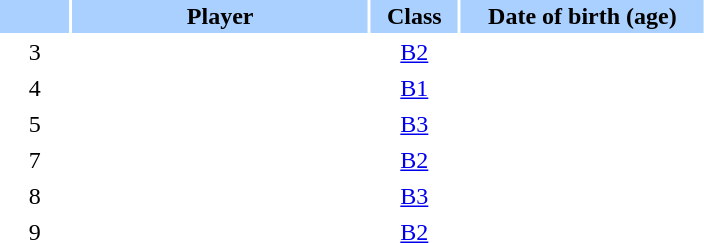<table class="sortable" border="0" cellspacing="2" cellpadding="2">
<tr style="background-color:#AAD0FF">
<th width=8%></th>
<th width=34%>Player</th>
<th width=10%>Class</th>
<th width=28%>Date of birth (age)</th>
</tr>
<tr>
<td style="text-align: center;">3</td>
<td></td>
<td style="text-align: center;"><a href='#'>B2</a></td>
<td style="text-align: center;"></td>
</tr>
<tr>
<td style="text-align: center;">4</td>
<td></td>
<td style="text-align: center;"><a href='#'>B1</a></td>
<td style="text-align: center;"></td>
</tr>
<tr>
<td style="text-align: center;">5</td>
<td></td>
<td style="text-align: center;"><a href='#'>B3</a></td>
<td style="text-align: center;"></td>
</tr>
<tr>
<td style="text-align: center;">7</td>
<td></td>
<td style="text-align: center;"><a href='#'>B2</a></td>
<td style="text-align: center;"></td>
</tr>
<tr>
<td style="text-align: center;">8</td>
<td></td>
<td style="text-align: center;"><a href='#'>B3</a></td>
<td style="text-align: center;"></td>
</tr>
<tr>
<td style="text-align: center;">9</td>
<td></td>
<td style="text-align: center;"><a href='#'>B2</a></td>
<td style="text-align: center;"></td>
</tr>
</table>
